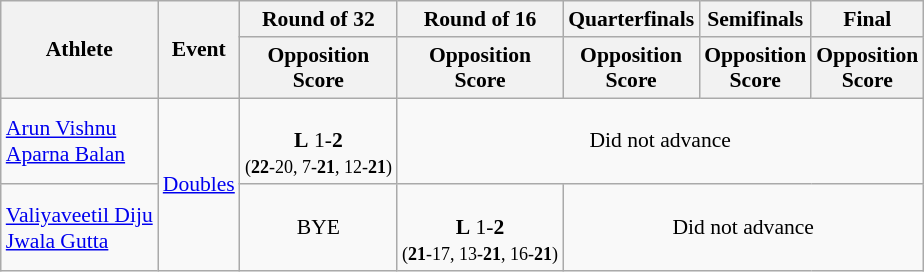<table class=wikitable style="font-size:90%">
<tr>
<th rowspan=2>Athlete</th>
<th rowspan=2>Event</th>
<th>Round of 32</th>
<th>Round of 16</th>
<th>Quarterfinals</th>
<th>Semifinals</th>
<th>Final</th>
</tr>
<tr>
<th>Opposition<br>Score</th>
<th>Opposition<br>Score</th>
<th>Opposition<br>Score</th>
<th>Opposition<br>Score</th>
<th>Opposition<br>Score</th>
</tr>
<tr>
<td><a href='#'>Arun Vishnu</a> <br> <a href='#'>Aparna Balan</a></td>
<td rowspan=2><a href='#'>Doubles</a></td>
<td align=center><br><strong>L</strong> 1-<strong>2</strong><br><small>(<strong>22</strong>-20, 7-<strong>21</strong>, 12-<strong>21</strong>)</small></td>
<td align=center colspan="7">Did not advance</td>
</tr>
<tr>
<td><a href='#'>Valiyaveetil Diju</a> <br> <a href='#'>Jwala Gutta</a></td>
<td align=center>BYE</td>
<td align=center><br><strong>L</strong> 1-<strong>2</strong><br><small>(<strong>21</strong>-17, 13-<strong>21</strong>, 16-<strong>21</strong>)</small></td>
<td align=center colspan="7">Did not advance</td>
</tr>
</table>
